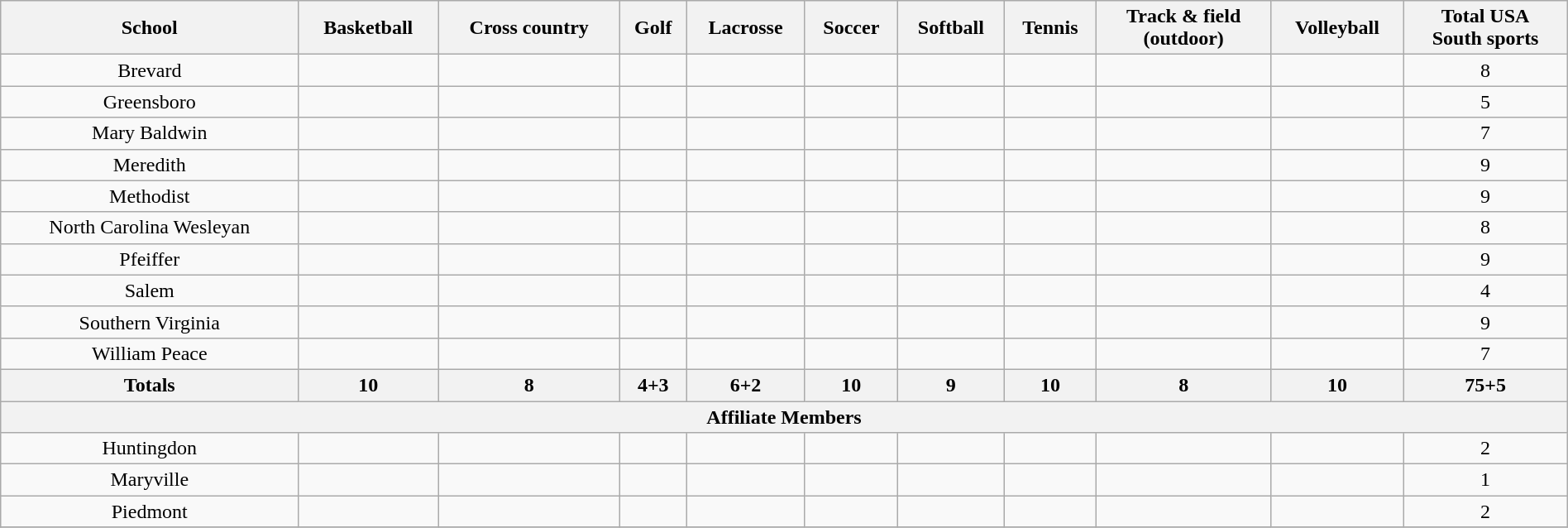<table class="wikitable" style="text-align:center; width:100%">
<tr>
<th>School</th>
<th>Basketball</th>
<th>Cross country</th>
<th>Golf</th>
<th>Lacrosse</th>
<th>Soccer</th>
<th>Softball</th>
<th>Tennis</th>
<th>Track & field<br>(outdoor)</th>
<th>Volleyball</th>
<th>Total USA<br>South sports</th>
</tr>
<tr>
<td>Brevard</td>
<td></td>
<td></td>
<td></td>
<td></td>
<td></td>
<td></td>
<td></td>
<td></td>
<td></td>
<td>8</td>
</tr>
<tr>
<td>Greensboro</td>
<td></td>
<td></td>
<td></td>
<td></td>
<td></td>
<td></td>
<td></td>
<td></td>
<td></td>
<td>5</td>
</tr>
<tr>
<td>Mary Baldwin</td>
<td></td>
<td></td>
<td></td>
<td></td>
<td></td>
<td></td>
<td></td>
<td></td>
<td></td>
<td>7</td>
</tr>
<tr>
<td>Meredith</td>
<td></td>
<td></td>
<td></td>
<td></td>
<td></td>
<td></td>
<td></td>
<td></td>
<td></td>
<td>9</td>
</tr>
<tr>
<td>Methodist</td>
<td></td>
<td></td>
<td></td>
<td></td>
<td></td>
<td></td>
<td></td>
<td></td>
<td></td>
<td>9</td>
</tr>
<tr>
<td>North Carolina Wesleyan</td>
<td></td>
<td></td>
<td></td>
<td></td>
<td></td>
<td></td>
<td></td>
<td></td>
<td></td>
<td>8</td>
</tr>
<tr>
<td>Pfeiffer</td>
<td></td>
<td></td>
<td></td>
<td></td>
<td></td>
<td></td>
<td></td>
<td></td>
<td></td>
<td>9</td>
</tr>
<tr>
<td>Salem</td>
<td></td>
<td></td>
<td></td>
<td></td>
<td></td>
<td></td>
<td></td>
<td></td>
<td></td>
<td>4</td>
</tr>
<tr>
<td>Southern Virginia</td>
<td></td>
<td></td>
<td></td>
<td></td>
<td></td>
<td></td>
<td></td>
<td></td>
<td></td>
<td>9</td>
</tr>
<tr>
<td>William Peace</td>
<td></td>
<td></td>
<td></td>
<td></td>
<td></td>
<td></td>
<td></td>
<td></td>
<td></td>
<td>7</td>
</tr>
<tr>
<th>Totals</th>
<th>10</th>
<th>8</th>
<th>4+3</th>
<th>6+2</th>
<th>10</th>
<th>9</th>
<th>10</th>
<th>8</th>
<th>10</th>
<th>75+5</th>
</tr>
<tr>
<th colspan="12">Affiliate Members</th>
</tr>
<tr>
<td>Huntingdon</td>
<td></td>
<td></td>
<td></td>
<td></td>
<td></td>
<td></td>
<td></td>
<td></td>
<td></td>
<td>2</td>
</tr>
<tr>
<td>Maryville</td>
<td></td>
<td></td>
<td></td>
<td></td>
<td></td>
<td></td>
<td></td>
<td></td>
<td></td>
<td>1</td>
</tr>
<tr>
<td>Piedmont</td>
<td></td>
<td></td>
<td></td>
<td></td>
<td></td>
<td></td>
<td></td>
<td></td>
<td></td>
<td>2</td>
</tr>
<tr>
</tr>
</table>
